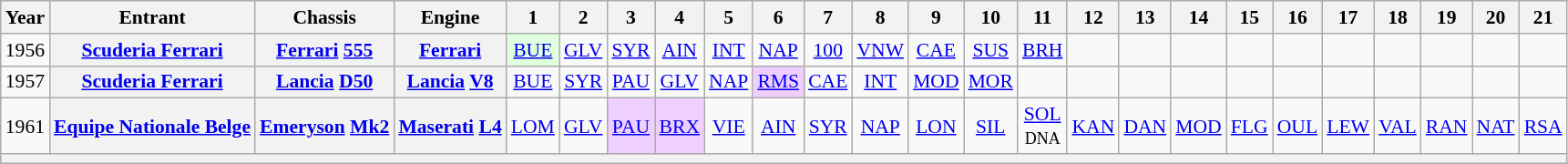<table class="wikitable" style="text-align:center; font-size:90%">
<tr>
<th>Year</th>
<th>Entrant</th>
<th>Chassis</th>
<th>Engine</th>
<th>1</th>
<th>2</th>
<th>3</th>
<th>4</th>
<th>5</th>
<th>6</th>
<th>7</th>
<th>8</th>
<th>9</th>
<th>10</th>
<th>11</th>
<th>12</th>
<th>13</th>
<th>14</th>
<th>15</th>
<th>16</th>
<th>17</th>
<th>18</th>
<th>19</th>
<th>20</th>
<th>21</th>
</tr>
<tr>
<td>1956</td>
<th><a href='#'>Scuderia Ferrari</a></th>
<th><a href='#'>Ferrari</a> <a href='#'>555</a></th>
<th><a href='#'>Ferrari</a></th>
<td style="background:#DFFFDF;"><a href='#'>BUE</a><br></td>
<td><a href='#'>GLV</a></td>
<td><a href='#'>SYR</a></td>
<td><a href='#'>AIN</a></td>
<td><a href='#'>INT</a></td>
<td><a href='#'>NAP</a></td>
<td><a href='#'>100</a></td>
<td><a href='#'>VNW</a></td>
<td><a href='#'>CAE</a></td>
<td><a href='#'>SUS</a></td>
<td><a href='#'>BRH</a></td>
<td></td>
<td></td>
<td></td>
<td></td>
<td></td>
<td></td>
<td></td>
<td></td>
<td></td>
<td></td>
</tr>
<tr>
<td>1957</td>
<th><a href='#'>Scuderia Ferrari</a></th>
<th><a href='#'>Lancia</a> <a href='#'>D50</a></th>
<th><a href='#'>Lancia</a> <a href='#'>V8</a></th>
<td><a href='#'>BUE</a></td>
<td><a href='#'>SYR</a></td>
<td><a href='#'>PAU</a></td>
<td><a href='#'>GLV</a></td>
<td><a href='#'>NAP</a></td>
<td style="background:#EFCFFF;"><a href='#'>RMS</a><br></td>
<td><a href='#'>CAE</a></td>
<td><a href='#'>INT</a></td>
<td><a href='#'>MOD</a></td>
<td><a href='#'>MOR</a></td>
<td></td>
<td></td>
<td></td>
<td></td>
<td></td>
<td></td>
<td></td>
<td></td>
<td></td>
<td></td>
<td></td>
</tr>
<tr>
<td>1961</td>
<th><a href='#'>Equipe Nationale Belge</a></th>
<th><a href='#'>Emeryson</a> <a href='#'>Mk2</a></th>
<th><a href='#'>Maserati</a> <a href='#'>L4</a></th>
<td><a href='#'>LOM</a></td>
<td><a href='#'>GLV</a></td>
<td style="background:#EFCFFF;"><a href='#'>PAU</a><br></td>
<td style="background:#EFCFFF;"><a href='#'>BRX</a><br></td>
<td><a href='#'>VIE</a></td>
<td><a href='#'>AIN</a></td>
<td><a href='#'>SYR</a></td>
<td><a href='#'>NAP</a></td>
<td><a href='#'>LON</a></td>
<td><a href='#'>SIL</a></td>
<td><a href='#'>SOL</a><br><small>DNA</small></td>
<td><a href='#'>KAN</a></td>
<td><a href='#'>DAN</a></td>
<td><a href='#'>MOD</a></td>
<td><a href='#'>FLG</a></td>
<td><a href='#'>OUL</a></td>
<td><a href='#'>LEW</a></td>
<td><a href='#'>VAL</a></td>
<td><a href='#'>RAN</a></td>
<td><a href='#'>NAT</a></td>
<td><a href='#'>RSA</a></td>
</tr>
<tr>
<th colspan="25"></th>
</tr>
</table>
